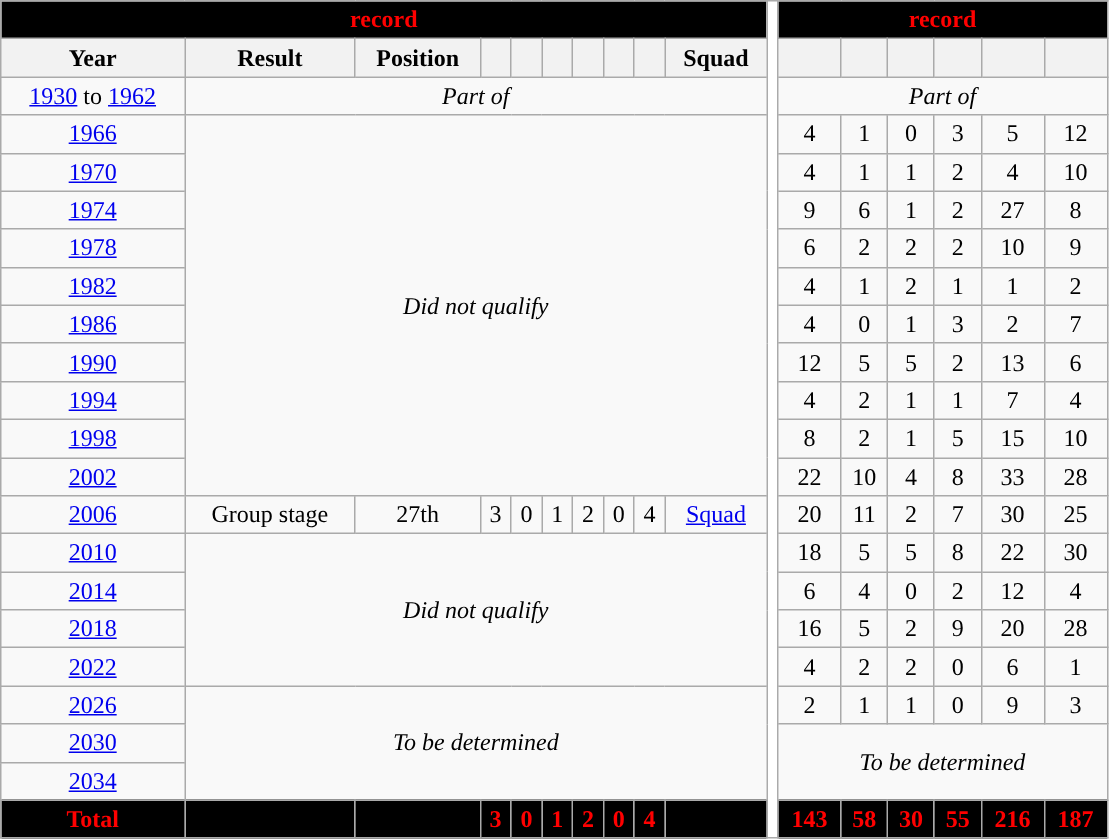<table class="wikitable" style="text-align: center;">
<tr>
<th style="color:red; background:black;" colspan=10><a href='#'></a> record</th>
<th style="width:1%;background:white" rowspan=22></th>
<th style="color:red; background:black;" colspan=7><a href='#'></a> record</th>
</tr>
<tr>
<th>Year</th>
<th>Result</th>
<th>Position</th>
<th></th>
<th></th>
<th></th>
<th></th>
<th></th>
<th></th>
<th>Squad</th>
<th></th>
<th></th>
<th></th>
<th></th>
<th></th>
<th></th>
</tr>
<tr>
<td><a href='#'>1930</a> to <a href='#'>1962</a></td>
<td colspan=9><em>Part of </em></td>
<td colspan=7><em>Part of </em></td>
</tr>
<tr>
<td> <a href='#'>1966</a></td>
<td colspan=9 rowspan=10><em>Did not qualify</em></td>
<td>4</td>
<td>1</td>
<td>0</td>
<td>3</td>
<td>5</td>
<td>12</td>
</tr>
<tr>
<td> <a href='#'>1970</a></td>
<td>4</td>
<td>1</td>
<td>1</td>
<td>2</td>
<td>4</td>
<td>10</td>
</tr>
<tr>
<td> <a href='#'>1974</a></td>
<td>9</td>
<td>6</td>
<td>1</td>
<td>2</td>
<td>27</td>
<td>8</td>
</tr>
<tr>
<td> <a href='#'>1978</a></td>
<td>6</td>
<td>2</td>
<td>2</td>
<td>2</td>
<td>10</td>
<td>9</td>
</tr>
<tr>
<td> <a href='#'>1982</a></td>
<td>4</td>
<td>1</td>
<td>2</td>
<td>1</td>
<td>1</td>
<td>2</td>
</tr>
<tr>
<td> <a href='#'>1986</a></td>
<td>4</td>
<td>0</td>
<td>1</td>
<td>3</td>
<td>2</td>
<td>7</td>
</tr>
<tr>
<td> <a href='#'>1990</a></td>
<td>12</td>
<td>5</td>
<td>5</td>
<td>2</td>
<td>13</td>
<td>6</td>
</tr>
<tr>
<td> <a href='#'>1994</a></td>
<td>4</td>
<td>2</td>
<td>1</td>
<td>1</td>
<td>7</td>
<td>4</td>
</tr>
<tr>
<td> <a href='#'>1998</a></td>
<td>8</td>
<td>2</td>
<td>1</td>
<td>5</td>
<td>15</td>
<td>10</td>
</tr>
<tr>
<td>  <a href='#'>2002</a></td>
<td>22</td>
<td>10</td>
<td>4</td>
<td>8</td>
<td>33</td>
<td>28</td>
</tr>
<tr>
<td> <a href='#'>2006</a></td>
<td>Group stage</td>
<td>27th</td>
<td>3</td>
<td>0</td>
<td>1</td>
<td>2</td>
<td>0</td>
<td>4</td>
<td><a href='#'>Squad</a></td>
<td>20</td>
<td>11</td>
<td>2</td>
<td>7</td>
<td>30</td>
<td>25</td>
</tr>
<tr>
<td> <a href='#'>2010</a></td>
<td colspan=9 rowspan=4><em>Did not qualify</em></td>
<td>18</td>
<td>5</td>
<td>5</td>
<td>8</td>
<td>22</td>
<td>30</td>
</tr>
<tr>
<td> <a href='#'>2014</a></td>
<td>6</td>
<td>4</td>
<td>0</td>
<td>2</td>
<td>12</td>
<td>4</td>
</tr>
<tr>
<td> <a href='#'>2018</a></td>
<td>16</td>
<td>5</td>
<td>2</td>
<td>9</td>
<td>20</td>
<td>28</td>
</tr>
<tr>
<td> <a href='#'>2022</a></td>
<td>4</td>
<td>2</td>
<td>2</td>
<td>0</td>
<td>6</td>
<td>1</td>
</tr>
<tr>
<td>   <a href='#'>2026</a></td>
<td colspan=9 rowspan=3><em>To be determined</em></td>
<td>2</td>
<td>1</td>
<td>1</td>
<td>0</td>
<td>9</td>
<td>3</td>
</tr>
<tr>
<td>   <a href='#'>2030</a></td>
<td colspan=7 rowspan=2><em>To be determined</em></td>
</tr>
<tr>
<td> <a href='#'>2034</a></td>
</tr>
<tr>
<th style="color:red; background:black;">Total</th>
<th style="color:red; background:black;"></th>
<th style="color:red; background:black;"></th>
<th style="color:red; background:black;">3</th>
<th style="color:red; background:black;">0</th>
<th style="color:red; background:black;">1</th>
<th style="color:red; background:black;">2</th>
<th style="color:red; background:black;">0</th>
<th style="color:red; background:black;">4</th>
<th style="color:red; background:black;"></th>
<th style="color:red; background:black;">143</th>
<th style="color:red; background:black;">58</th>
<th style="color:red; background:black;">30</th>
<th style="color:red; background:black;">55</th>
<th style="color:red; background:black;">216</th>
<th style="color:red; background:black;">187</th>
</tr>
</table>
